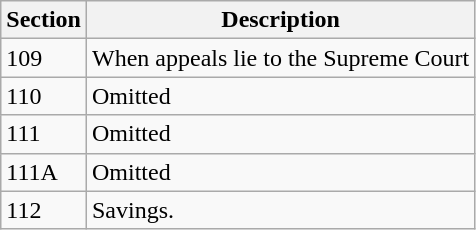<table class="wikitable">
<tr>
<th>Section</th>
<th>Description</th>
</tr>
<tr>
<td>109</td>
<td>When appeals lie to the Supreme Court</td>
</tr>
<tr>
<td>110</td>
<td>Omitted</td>
</tr>
<tr>
<td>111</td>
<td>Omitted</td>
</tr>
<tr>
<td>111A</td>
<td>Omitted</td>
</tr>
<tr>
<td>112</td>
<td>Savings.</td>
</tr>
</table>
